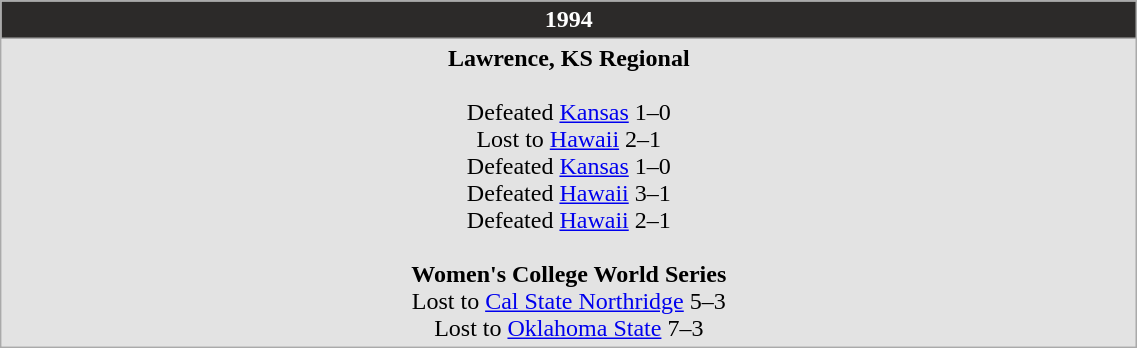<table Class="wikitable" width="60%">
<tr>
<th style="background:#2C2A29; color:white;">1994</th>
</tr>
<tr style="background: #e3e3e3;">
<td align="center"><strong>Lawrence, KS Regional</strong><br><br>Defeated <a href='#'>Kansas</a> 1–0<br>
Lost to <a href='#'>Hawaii</a> 2–1<br>
Defeated <a href='#'>Kansas</a> 1–0<br>
Defeated <a href='#'>Hawaii</a> 3–1<br>
Defeated <a href='#'>Hawaii</a> 2–1<br><br><strong>Women's College World Series</strong><br>
Lost to <a href='#'>Cal State Northridge</a> 5–3<br>
Lost to <a href='#'>Oklahoma State</a> 7–3</td>
</tr>
</table>
